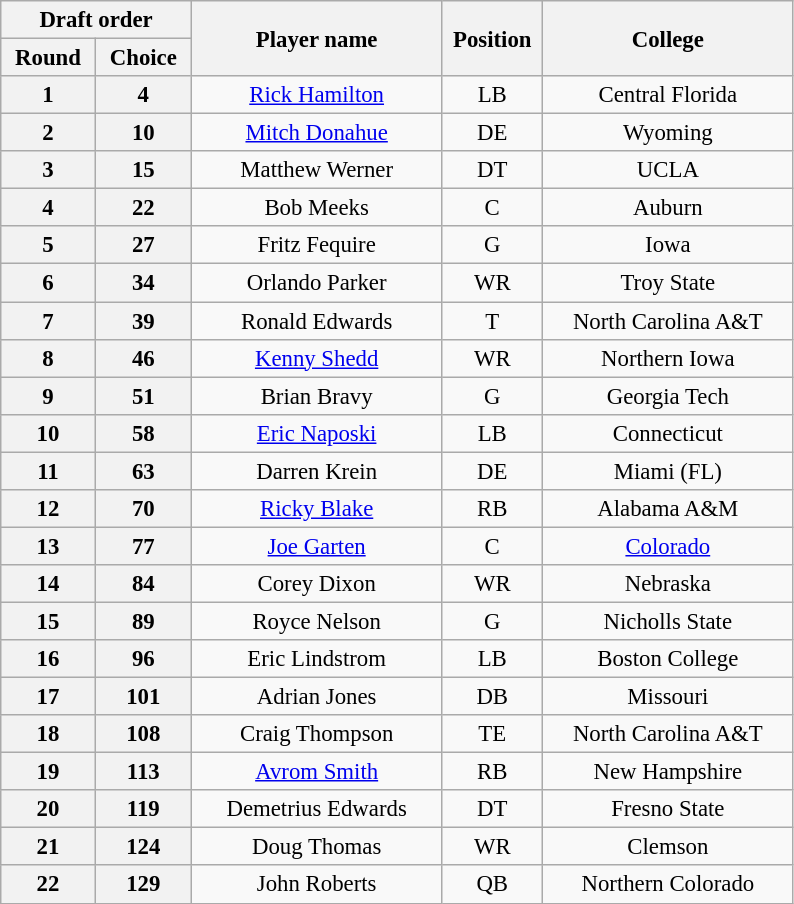<table class="wikitable" style="font-size:95%; text-align:center">
<tr>
<th width="120" colspan="2">Draft order</th>
<th width="160" rowspan="2">Player name</th>
<th width="60"  rowspan="2">Position</th>
<th width="160" rowspan="2">College</th>
</tr>
<tr>
<th>Round</th>
<th>Choice</th>
</tr>
<tr>
<th>1</th>
<th>4</th>
<td><a href='#'>Rick Hamilton</a></td>
<td>LB</td>
<td>Central Florida</td>
</tr>
<tr>
<th>2</th>
<th>10</th>
<td><a href='#'>Mitch Donahue</a></td>
<td>DE</td>
<td>Wyoming</td>
</tr>
<tr>
<th>3</th>
<th>15</th>
<td>Matthew Werner</td>
<td>DT</td>
<td>UCLA</td>
</tr>
<tr>
<th>4</th>
<th>22</th>
<td>Bob Meeks</td>
<td>C</td>
<td>Auburn</td>
</tr>
<tr>
<th>5</th>
<th>27</th>
<td>Fritz Fequire</td>
<td>G</td>
<td>Iowa</td>
</tr>
<tr>
<th>6</th>
<th>34</th>
<td>Orlando Parker</td>
<td>WR</td>
<td>Troy State</td>
</tr>
<tr>
<th>7</th>
<th>39</th>
<td>Ronald Edwards</td>
<td>T</td>
<td>North Carolina A&T</td>
</tr>
<tr>
<th>8</th>
<th>46</th>
<td><a href='#'>Kenny Shedd</a></td>
<td>WR</td>
<td>Northern Iowa</td>
</tr>
<tr>
<th>9</th>
<th>51</th>
<td>Brian Bravy</td>
<td>G</td>
<td>Georgia Tech</td>
</tr>
<tr>
<th>10</th>
<th>58</th>
<td><a href='#'>Eric Naposki</a></td>
<td>LB</td>
<td>Connecticut</td>
</tr>
<tr>
<th>11</th>
<th>63</th>
<td>Darren Krein</td>
<td>DE</td>
<td>Miami (FL)</td>
</tr>
<tr>
<th>12</th>
<th>70</th>
<td><a href='#'>Ricky Blake</a></td>
<td>RB</td>
<td>Alabama A&M</td>
</tr>
<tr>
<th>13</th>
<th>77</th>
<td><a href='#'>Joe Garten</a></td>
<td>C</td>
<td><a href='#'>Colorado</a></td>
</tr>
<tr>
<th>14</th>
<th>84</th>
<td>Corey Dixon</td>
<td>WR</td>
<td>Nebraska</td>
</tr>
<tr>
<th>15</th>
<th>89</th>
<td>Royce Nelson</td>
<td>G</td>
<td>Nicholls State</td>
</tr>
<tr>
<th>16</th>
<th>96</th>
<td>Eric Lindstrom</td>
<td>LB</td>
<td>Boston College</td>
</tr>
<tr>
<th>17</th>
<th>101</th>
<td>Adrian Jones</td>
<td>DB</td>
<td>Missouri</td>
</tr>
<tr>
<th>18</th>
<th>108</th>
<td>Craig Thompson</td>
<td>TE</td>
<td>North Carolina A&T</td>
</tr>
<tr>
<th>19</th>
<th>113</th>
<td><a href='#'>Avrom Smith</a></td>
<td>RB</td>
<td>New Hampshire</td>
</tr>
<tr>
<th>20</th>
<th>119</th>
<td>Demetrius Edwards</td>
<td>DT</td>
<td>Fresno State</td>
</tr>
<tr>
<th>21</th>
<th>124</th>
<td>Doug Thomas</td>
<td>WR</td>
<td>Clemson</td>
</tr>
<tr>
<th>22</th>
<th>129</th>
<td>John Roberts</td>
<td>QB</td>
<td>Northern Colorado</td>
</tr>
</table>
